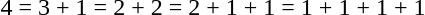<table>
<tr style="vertical-align:top; text-align:left;">
<td></td>
<td></td>
<td><br></td>
<td></td>
<td><br></td>
<td></td>
<td><br><br></td>
<td></td>
<td><br><br><br></td>
</tr>
<tr style="vertical-align:top; text-align:center;">
<td>4</td>
<td>=</td>
<td>3 + 1</td>
<td>=</td>
<td>2 + 2</td>
<td>=</td>
<td>2 + 1 + 1</td>
<td>=</td>
<td>1 + 1 + 1 + 1</td>
</tr>
</table>
